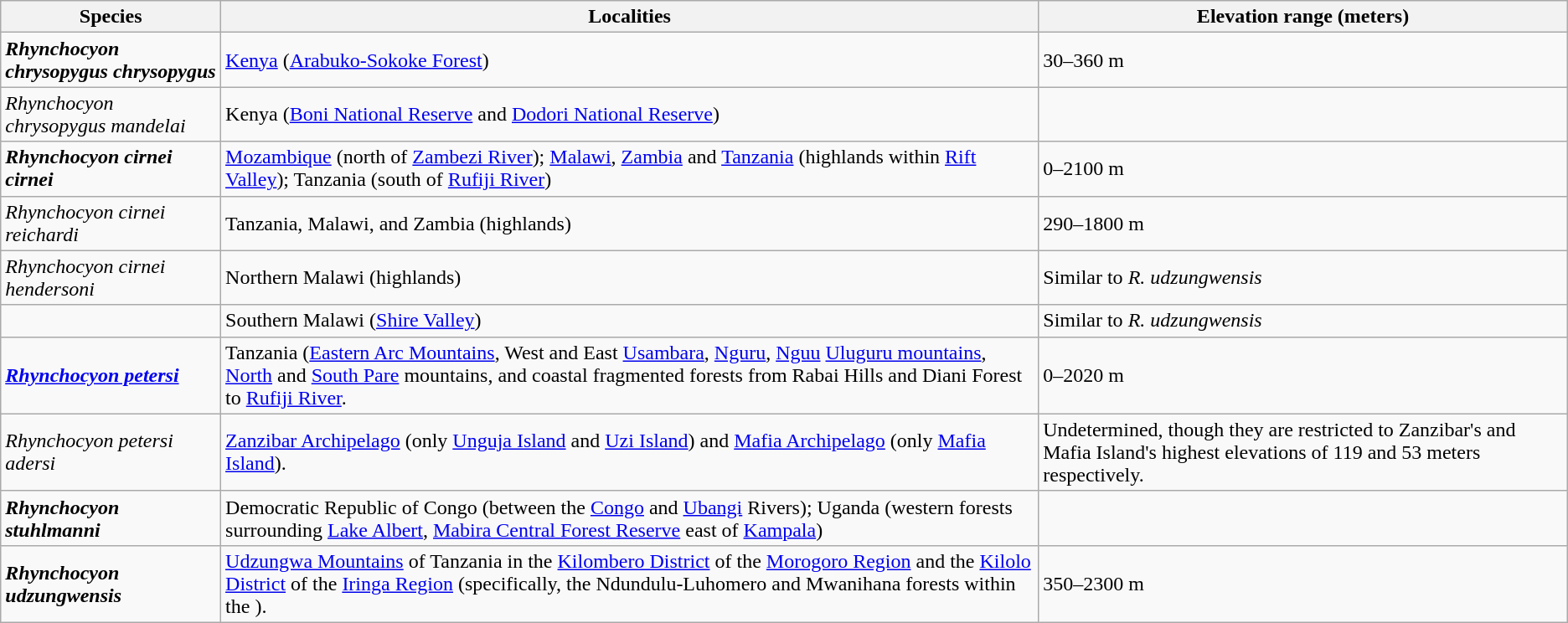<table class="wikitable">
<tr>
<th>Species</th>
<th>Localities</th>
<th>Elevation range (meters)</th>
</tr>
<tr>
<td><strong><em>Rhynchocyon chrysopygus chrysopygus</em></strong></td>
<td><a href='#'>Kenya</a> (<a href='#'>Arabuko-Sokoke Forest</a>)</td>
<td>30–360 m</td>
</tr>
<tr>
<td><em>Rhynchocyon chrysopygus mandelai</em></td>
<td>Kenya (<a href='#'>Boni National Reserve</a> and <a href='#'>Dodori National Reserve</a>)</td>
<td></td>
</tr>
<tr>
<td><strong><em>Rhynchocyon cirnei cirnei</em></strong></td>
<td><a href='#'>Mozambique</a> (north of <a href='#'>Zambezi River</a>); <a href='#'>Malawi</a>, <a href='#'>Zambia</a> and <a href='#'>Tanzania</a> (highlands within <a href='#'>Rift Valley</a>); Tanzania (south of <a href='#'>Rufiji River</a>)</td>
<td>0–2100 m</td>
</tr>
<tr>
<td><em>Rhynchocyon cirnei reichardi</em></td>
<td>Tanzania, Malawi, and Zambia (highlands)</td>
<td>290–1800 m</td>
</tr>
<tr>
<td><em>Rhynchocyon cirnei hendersoni</em></td>
<td>Northern Malawi (highlands)</td>
<td>Similar to <em>R. udzungwensis</em></td>
</tr>
<tr>
<td><em></em></td>
<td>Southern Malawi (<a href='#'>Shire Valley</a>)</td>
<td>Similar to <em>R. udzungwensis</em></td>
</tr>
<tr>
<td><strong><em><a href='#'>Rhynchocyon petersi</a></em></strong></td>
<td>Tanzania (<a href='#'>Eastern Arc Mountains</a>, West and East <a href='#'>Usambara</a>, <a href='#'>Nguru</a>, <a href='#'>Nguu</a> <a href='#'>Uluguru mountains</a>, <a href='#'>North</a> and <a href='#'>South Pare</a> mountains, and coastal fragmented forests from Rabai Hills and Diani Forest to <a href='#'>Rufiji River</a>.</td>
<td>0–2020 m</td>
</tr>
<tr>
<td><em>Rhynchocyon petersi adersi</em></td>
<td><a href='#'>Zanzibar Archipelago</a> (only <a href='#'>Unguja Island</a> and <a href='#'>Uzi Island</a>) and <a href='#'>Mafia Archipelago</a> (only <a href='#'>Mafia Island</a>).</td>
<td>Undetermined, though they are restricted to Zanzibar's and Mafia Island's highest elevations of 119 and 53 meters respectively.</td>
</tr>
<tr>
<td><strong><em>Rhynchocyon stuhlmanni</em></strong></td>
<td>Democratic Republic of Congo (between the <a href='#'>Congo</a> and <a href='#'>Ubangi</a> Rivers); Uganda (western forests surrounding <a href='#'>Lake Albert</a>, <a href='#'>Mabira Central Forest Reserve</a> east of <a href='#'>Kampala</a>)</td>
<td></td>
</tr>
<tr>
<td><strong><em>Rhynchocyon udzungwensis</em></strong></td>
<td><a href='#'>Udzungwa Mountains</a> of Tanzania in the <a href='#'>Kilombero District</a> of the <a href='#'>Morogoro Region</a> and the <a href='#'>Kilolo District</a> of the <a href='#'>Iringa Region</a> (specifically, the Ndundulu-Luhomero and Mwanihana forests within the ).</td>
<td>350–2300 m</td>
</tr>
</table>
